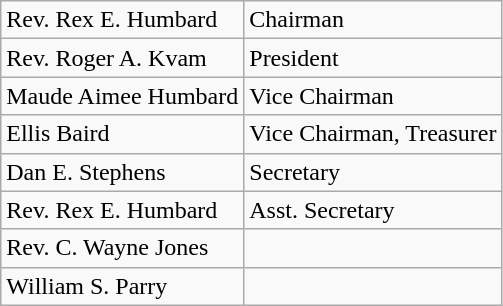<table class="wikitable">
<tr>
<td>Rev. Rex E. Humbard</td>
<td>Chairman</td>
</tr>
<tr>
<td>Rev. Roger A. Kvam</td>
<td>President</td>
</tr>
<tr>
<td>Maude Aimee Humbard</td>
<td>Vice Chairman</td>
</tr>
<tr>
<td>Ellis Baird</td>
<td>Vice Chairman, Treasurer</td>
</tr>
<tr>
<td>Dan E. Stephens</td>
<td>Secretary</td>
</tr>
<tr>
<td>Rev. Rex E. Humbard</td>
<td>Asst. Secretary</td>
</tr>
<tr>
<td>Rev. C. Wayne Jones</td>
<td></td>
</tr>
<tr>
<td>William S. Parry</td>
<td></td>
</tr>
</table>
